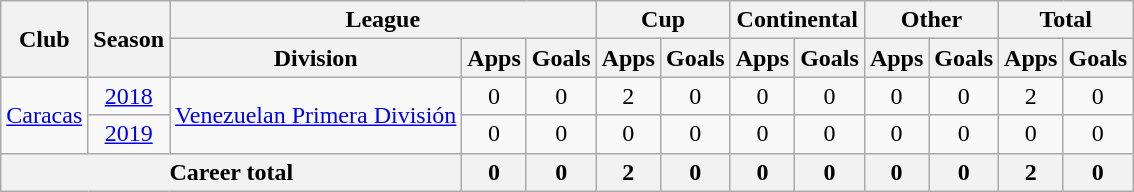<table class="wikitable" style="text-align: center">
<tr>
<th rowspan="2">Club</th>
<th rowspan="2">Season</th>
<th colspan="3">League</th>
<th colspan="2">Cup</th>
<th colspan="2">Continental</th>
<th colspan="2">Other</th>
<th colspan="2">Total</th>
</tr>
<tr>
<th>Division</th>
<th>Apps</th>
<th>Goals</th>
<th>Apps</th>
<th>Goals</th>
<th>Apps</th>
<th>Goals</th>
<th>Apps</th>
<th>Goals</th>
<th>Apps</th>
<th>Goals</th>
</tr>
<tr>
<td rowspan="2"><a href='#'>Caracas</a></td>
<td><a href='#'>2018</a></td>
<td rowspan="2"><a href='#'>Venezuelan Primera División</a></td>
<td>0</td>
<td>0</td>
<td>2</td>
<td>0</td>
<td>0</td>
<td>0</td>
<td>0</td>
<td>0</td>
<td>2</td>
<td>0</td>
</tr>
<tr>
<td><a href='#'>2019</a></td>
<td>0</td>
<td>0</td>
<td>0</td>
<td>0</td>
<td>0</td>
<td>0</td>
<td>0</td>
<td>0</td>
<td>0</td>
<td>0</td>
</tr>
<tr>
<th colspan="3"><strong>Career total</strong></th>
<th>0</th>
<th>0</th>
<th>2</th>
<th>0</th>
<th>0</th>
<th>0</th>
<th>0</th>
<th>0</th>
<th>2</th>
<th>0</th>
</tr>
</table>
